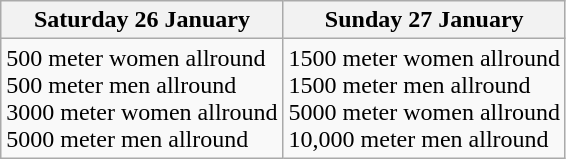<table class="wikitable">
<tr>
<th>Saturday 26 January</th>
<th>Sunday 27 January</th>
</tr>
<tr>
<td Valign=top>500 meter women allround <br> 500 meter men allround <br> 3000 meter women allround <br> 5000 meter men allround</td>
<td Valign=top>1500 meter women allround <br> 1500 meter men allround <br> 5000 meter women allround <br> 10,000 meter men allround</td>
</tr>
</table>
